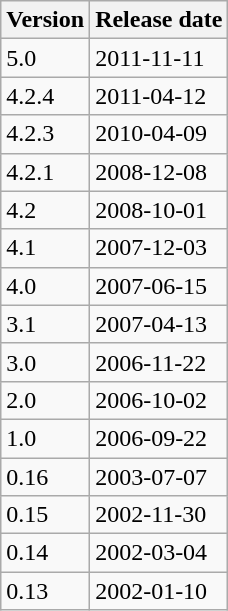<table class=wikitable>
<tr>
<th>Version</th>
<th>Release date</th>
</tr>
<tr>
<td>5.0</td>
<td>2011-11-11</td>
</tr>
<tr>
<td>4.2.4</td>
<td>2011-04-12</td>
</tr>
<tr>
<td>4.2.3</td>
<td>2010-04-09</td>
</tr>
<tr>
<td>4.2.1</td>
<td>2008-12-08</td>
</tr>
<tr>
<td>4.2</td>
<td>2008-10-01</td>
</tr>
<tr>
<td>4.1</td>
<td>2007-12-03</td>
</tr>
<tr>
<td>4.0</td>
<td>2007-06-15</td>
</tr>
<tr>
<td>3.1</td>
<td>2007-04-13</td>
</tr>
<tr>
<td>3.0</td>
<td>2006-11-22</td>
</tr>
<tr>
<td>2.0</td>
<td>2006-10-02</td>
</tr>
<tr>
<td>1.0</td>
<td>2006-09-22</td>
</tr>
<tr>
<td>0.16</td>
<td>2003-07-07</td>
</tr>
<tr>
<td>0.15</td>
<td>2002-11-30</td>
</tr>
<tr>
<td>0.14</td>
<td>2002-03-04</td>
</tr>
<tr>
<td>0.13</td>
<td>2002-01-10</td>
</tr>
</table>
